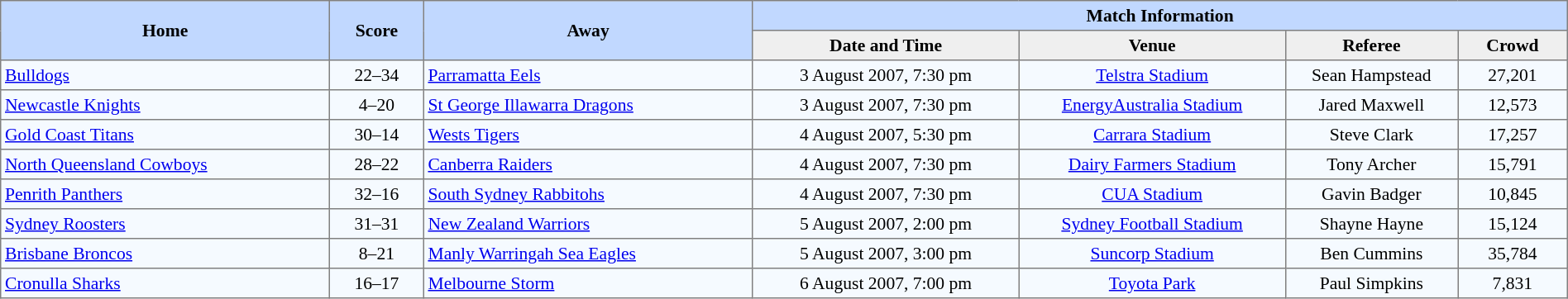<table border=1 style="border-collapse:collapse; font-size:90%; text-align:center;" cellpadding=3 cellspacing=0 width=100%>
<tr bgcolor=#C1D8FF>
<th rowspan=2 width=21%>Home</th>
<th rowspan=2 width=6%>Score</th>
<th rowspan=2 width=21%>Away</th>
<th colspan=6>Match Information</th>
</tr>
<tr bgcolor=#EFEFEF>
<th width=17%>Date and Time</th>
<th width=17%>Venue</th>
<th width=11%>Referee</th>
<th width=7%>Crowd</th>
</tr>
<tr bgcolor=#F5FAFF>
<td align=left> <a href='#'>Bulldogs</a></td>
<td>22–34</td>
<td align=left> <a href='#'>Parramatta Eels</a></td>
<td>3 August 2007, 7:30 pm</td>
<td><a href='#'>Telstra Stadium</a></td>
<td>Sean Hampstead</td>
<td>27,201</td>
</tr>
<tr bgcolor=#F5FAFF>
<td align=left> <a href='#'>Newcastle Knights</a></td>
<td>4–20</td>
<td align=left> <a href='#'>St George Illawarra Dragons</a></td>
<td>3 August 2007, 7:30 pm</td>
<td><a href='#'>EnergyAustralia Stadium</a></td>
<td>Jared Maxwell</td>
<td>12,573</td>
</tr>
<tr bgcolor=#F5FAFF>
<td align=left> <a href='#'>Gold Coast Titans</a></td>
<td>30–14</td>
<td align=left> <a href='#'>Wests Tigers</a></td>
<td>4 August 2007, 5:30 pm</td>
<td><a href='#'>Carrara Stadium</a></td>
<td>Steve Clark</td>
<td>17,257</td>
</tr>
<tr bgcolor=#F5FAFF>
<td align=left> <a href='#'>North Queensland Cowboys</a></td>
<td>28–22</td>
<td align=left> <a href='#'>Canberra Raiders</a></td>
<td>4 August 2007, 7:30 pm</td>
<td><a href='#'>Dairy Farmers Stadium</a></td>
<td>Tony Archer</td>
<td>15,791</td>
</tr>
<tr bgcolor=#F5FAFF>
<td align=left> <a href='#'>Penrith Panthers</a></td>
<td>32–16</td>
<td align=left> <a href='#'>South Sydney Rabbitohs</a></td>
<td>4 August 2007, 7:30 pm</td>
<td><a href='#'>CUA Stadium</a></td>
<td>Gavin Badger</td>
<td>10,845</td>
</tr>
<tr bgcolor=#F5FAFF>
<td align=left> <a href='#'>Sydney Roosters</a></td>
<td>31–31</td>
<td align=left> <a href='#'>New Zealand Warriors</a></td>
<td>5 August 2007, 2:00 pm</td>
<td><a href='#'>Sydney Football Stadium</a></td>
<td>Shayne Hayne</td>
<td>15,124</td>
</tr>
<tr bgcolor=#F5FAFF>
<td align=left> <a href='#'>Brisbane Broncos</a></td>
<td>8–21</td>
<td align=left> <a href='#'>Manly Warringah Sea Eagles</a></td>
<td>5 August 2007, 3:00 pm</td>
<td><a href='#'>Suncorp Stadium</a></td>
<td>Ben Cummins</td>
<td>35,784</td>
</tr>
<tr bgcolor=#F5FAFF>
<td align=left> <a href='#'>Cronulla Sharks</a></td>
<td>16–17</td>
<td align=left> <a href='#'>Melbourne Storm</a></td>
<td>6 August 2007, 7:00 pm</td>
<td><a href='#'>Toyota Park</a></td>
<td>Paul Simpkins</td>
<td>7,831</td>
</tr>
</table>
